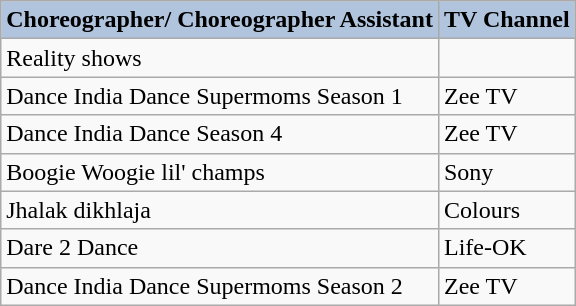<table class="wikitable">
<tr>
<th style="background:#B0C4DE;">Choreographer/ Choreographer Assistant</th>
<th style="background:#B0C4DE;">TV Channel</th>
</tr>
<tr>
<td>Reality shows</td>
<td></td>
</tr>
<tr>
<td>Dance India Dance Supermoms Season 1</td>
<td>Zee TV</td>
</tr>
<tr>
<td>Dance India Dance Season 4</td>
<td>Zee TV</td>
</tr>
<tr>
<td>Boogie Woogie lil' champs</td>
<td>Sony</td>
</tr>
<tr>
<td>Jhalak dikhlaja</td>
<td>Colours</td>
</tr>
<tr>
<td>Dare 2 Dance</td>
<td>Life-OK</td>
</tr>
<tr>
<td>Dance India Dance Supermoms Season 2</td>
<td>Zee TV</td>
</tr>
</table>
